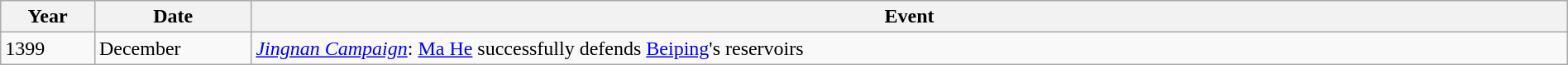<table class="wikitable" width="100%">
<tr>
<th style="width:6%">Year</th>
<th style="width:10%">Date</th>
<th>Event</th>
</tr>
<tr>
<td>1399</td>
<td>December</td>
<td><em><a href='#'>Jingnan Campaign</a></em>: <a href='#'>Ma He</a> successfully defends <a href='#'>Beiping</a>'s reservoirs</td>
</tr>
</table>
